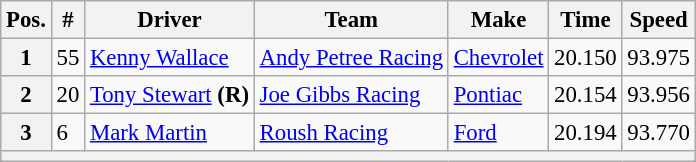<table class="wikitable" style="font-size:95%">
<tr>
<th>Pos.</th>
<th>#</th>
<th>Driver</th>
<th>Team</th>
<th>Make</th>
<th>Time</th>
<th>Speed</th>
</tr>
<tr>
<th>1</th>
<td>55</td>
<td><a href='#'>Kenny Wallace</a></td>
<td><a href='#'>Andy Petree Racing</a></td>
<td><a href='#'>Chevrolet</a></td>
<td>20.150</td>
<td>93.975</td>
</tr>
<tr>
<th>2</th>
<td>20</td>
<td><a href='#'>Tony Stewart</a> <strong>(R)</strong></td>
<td><a href='#'>Joe Gibbs Racing</a></td>
<td><a href='#'>Pontiac</a></td>
<td>20.154</td>
<td>93.956</td>
</tr>
<tr>
<th>3</th>
<td>6</td>
<td><a href='#'>Mark Martin</a></td>
<td><a href='#'>Roush Racing</a></td>
<td><a href='#'>Ford</a></td>
<td>20.194</td>
<td>93.770</td>
</tr>
<tr>
<th colspan="7"></th>
</tr>
</table>
